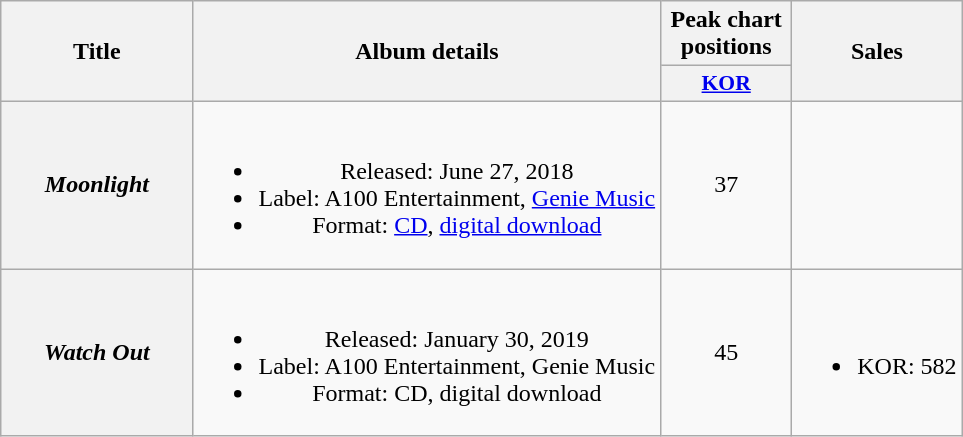<table class="wikitable plainrowheaders" style="text-align:center;">
<tr>
<th scope="col" rowspan="2" width=20%>Title</th>
<th scope="col" rowspan="2">Album details</th>
<th scope="col" style="width:5em;">Peak chart positions</th>
<th scope="col" rowspan="2">Sales</th>
</tr>
<tr>
<th scope="col" style="width:3em;font-size:90%;"><a href='#'>KOR</a><br></th>
</tr>
<tr>
<th scope="row"><em>Moonlight</em></th>
<td><br><ul><li>Released: June 27, 2018</li><li>Label: A100 Entertainment, <a href='#'>Genie Music</a></li><li>Format: <a href='#'>CD</a>, <a href='#'>digital download</a></li></ul></td>
<td>37</td>
<td></td>
</tr>
<tr>
<th scope="row"><em>Watch Out</em></th>
<td><br><ul><li>Released: January 30, 2019</li><li>Label: A100 Entertainment, Genie Music</li><li>Format: CD, digital download</li></ul></td>
<td>45</td>
<td><br><ul><li>KOR: 582</li></ul></td>
</tr>
</table>
